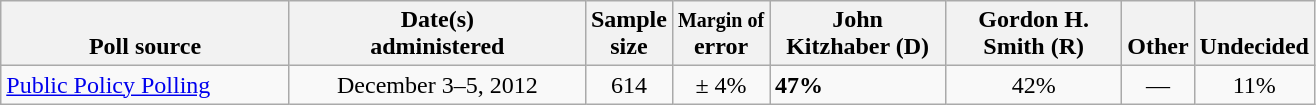<table class="wikitable">
<tr valign= bottom>
<th style="width:185px;">Poll source</th>
<th style="width:190px;">Date(s)<br>administered</th>
<th class=small>Sample<br>size</th>
<th><small>Margin of</small><br>error</th>
<th style="width:110px;">John<br>Kitzhaber (D)</th>
<th style="width:110px;">Gordon H.<br>Smith (R)</th>
<th style="width:40px;">Other</th>
<th style="width:40px;">Undecided</th>
</tr>
<tr>
<td><a href='#'>Public Policy Polling</a></td>
<td align=center>December 3–5, 2012</td>
<td align=center>614</td>
<td align=center>± 4%</td>
<td><strong>47%</strong></td>
<td align=center>42%</td>
<td align=center>—</td>
<td align=center>11%</td>
</tr>
</table>
